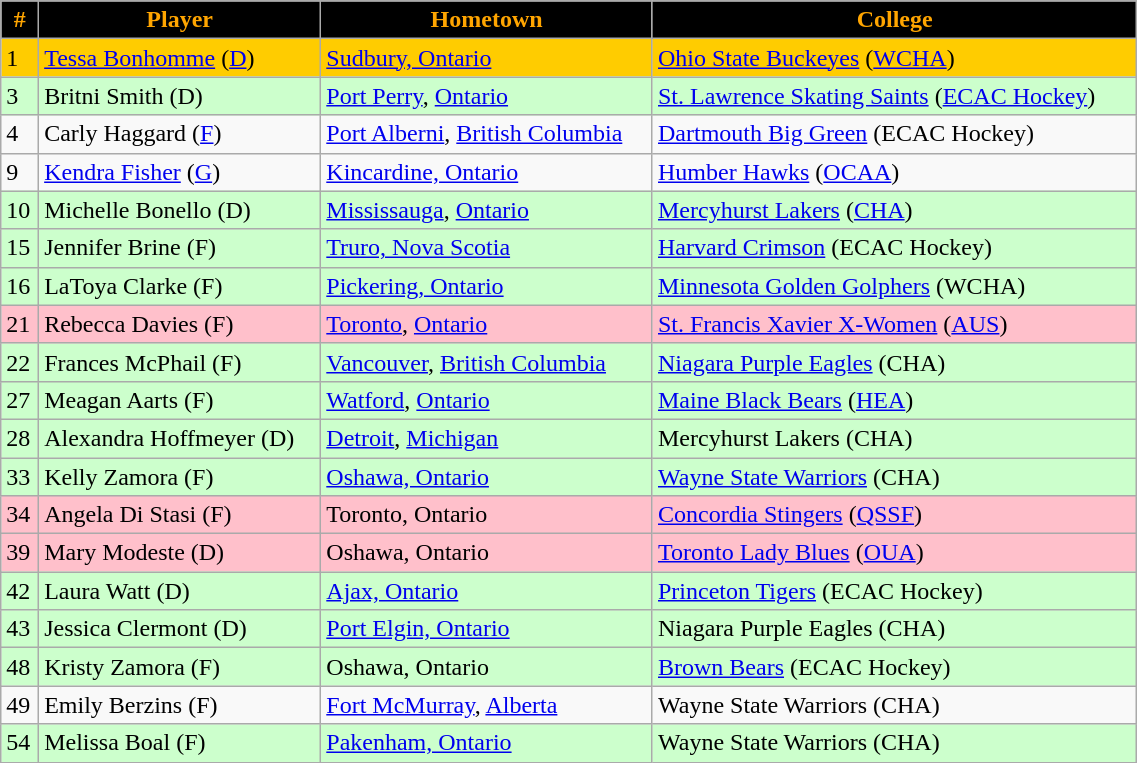<table class="wikitable" width="60%">
<tr align="center" style="background:black;color:orange;">
<td><strong>#</strong></td>
<td><strong>Player</strong></td>
<td><strong>Hometown</strong></td>
<td><strong>College</strong></td>
</tr>
<tr bgcolor="FFCC00">
<td>1</td>
<td><a href='#'>Tessa Bonhomme</a> (<a href='#'>D</a>)</td>
<td> <a href='#'>Sudbury, Ontario</a></td>
<td><a href='#'>Ohio State Buckeyes</a> (<a href='#'>WCHA</a>)</td>
</tr>
<tr bgcolor="CCFFCC">
<td>3</td>
<td>Britni Smith (D)</td>
<td> <a href='#'>Port Perry</a>, <a href='#'>Ontario</a></td>
<td><a href='#'>St. Lawrence Skating Saints</a> (<a href='#'>ECAC Hockey</a>)</td>
</tr>
<tr>
<td>4</td>
<td>Carly Haggard (<a href='#'>F</a>)</td>
<td> <a href='#'>Port Alberni</a>, <a href='#'>British Columbia</a></td>
<td><a href='#'>Dartmouth Big Green</a> (ECAC Hockey)</td>
</tr>
<tr>
<td>9</td>
<td><a href='#'>Kendra Fisher</a> (<a href='#'>G</a>)</td>
<td> <a href='#'>Kincardine, Ontario</a></td>
<td><a href='#'>Humber Hawks</a> (<a href='#'>OCAA</a>)</td>
</tr>
<tr bgcolor="CCFFCC">
<td>10</td>
<td>Michelle Bonello (D)</td>
<td> <a href='#'>Mississauga</a>, <a href='#'>Ontario</a></td>
<td><a href='#'>Mercyhurst Lakers</a> (<a href='#'>CHA</a>)</td>
</tr>
<tr bgcolor="CCFFCC">
<td>15</td>
<td>Jennifer Brine (F)</td>
<td> <a href='#'>Truro, Nova Scotia</a></td>
<td><a href='#'>Harvard Crimson</a> (ECAC Hockey)</td>
</tr>
<tr bgcolor="CCFFCC">
<td>16</td>
<td>LaToya Clarke (F)</td>
<td> <a href='#'>Pickering, Ontario</a></td>
<td><a href='#'>Minnesota Golden Golphers</a> (WCHA)</td>
</tr>
<tr bgcolor="pink">
<td>21</td>
<td>Rebecca Davies (F)</td>
<td> <a href='#'>Toronto</a>, <a href='#'>Ontario</a></td>
<td><a href='#'>St. Francis Xavier X-Women</a> (<a href='#'>AUS</a>)</td>
</tr>
<tr bgcolor="CCFFCC">
<td>22</td>
<td>Frances McPhail (F)</td>
<td> <a href='#'>Vancouver</a>, <a href='#'>British Columbia</a></td>
<td><a href='#'>Niagara Purple Eagles</a> (CHA)</td>
</tr>
<tr bgcolor="CCFFCC">
<td>27</td>
<td>Meagan Aarts (F)</td>
<td> <a href='#'>Watford</a>, <a href='#'>Ontario</a></td>
<td><a href='#'>Maine Black Bears</a> (<a href='#'>HEA</a>)</td>
</tr>
<tr bgcolor="CCFFCC">
<td>28</td>
<td>Alexandra Hoffmeyer (D)</td>
<td> <a href='#'>Detroit</a>, <a href='#'>Michigan</a></td>
<td>Mercyhurst Lakers (CHA)</td>
</tr>
<tr bgcolor="CCFFCC">
<td>33</td>
<td>Kelly Zamora (F)</td>
<td> <a href='#'>Oshawa, Ontario</a></td>
<td><a href='#'>Wayne State Warriors</a> (CHA)</td>
</tr>
<tr bgcolor="pink">
<td>34</td>
<td>Angela Di Stasi (F)</td>
<td> Toronto, Ontario</td>
<td><a href='#'>Concordia Stingers</a> (<a href='#'>QSSF</a>)</td>
</tr>
<tr bgcolor="pink">
<td>39</td>
<td>Mary Modeste (D)</td>
<td> Oshawa, Ontario</td>
<td><a href='#'>Toronto Lady Blues</a> (<a href='#'>OUA</a>)</td>
</tr>
<tr bgcolor="CCFFCC">
<td>42</td>
<td>Laura Watt (D)</td>
<td> <a href='#'>Ajax, Ontario</a></td>
<td><a href='#'>Princeton Tigers</a> (ECAC Hockey)</td>
</tr>
<tr bgcolor="CCFFCC">
<td>43</td>
<td>Jessica Clermont (D)</td>
<td> <a href='#'>Port Elgin, Ontario</a></td>
<td>Niagara Purple Eagles (CHA)</td>
</tr>
<tr bgcolor="CCFFCC">
<td>48</td>
<td>Kristy Zamora (F)</td>
<td> Oshawa, Ontario</td>
<td><a href='#'>Brown Bears</a> (ECAC Hockey)</td>
</tr>
<tr>
<td>49</td>
<td>Emily Berzins (F)</td>
<td> <a href='#'>Fort McMurray</a>, <a href='#'>Alberta</a></td>
<td>Wayne State Warriors (CHA)</td>
</tr>
<tr bgcolor="CCFFCC">
<td>54</td>
<td>Melissa Boal (F)</td>
<td> <a href='#'>Pakenham, Ontario</a></td>
<td>Wayne State Warriors (CHA)</td>
</tr>
</table>
